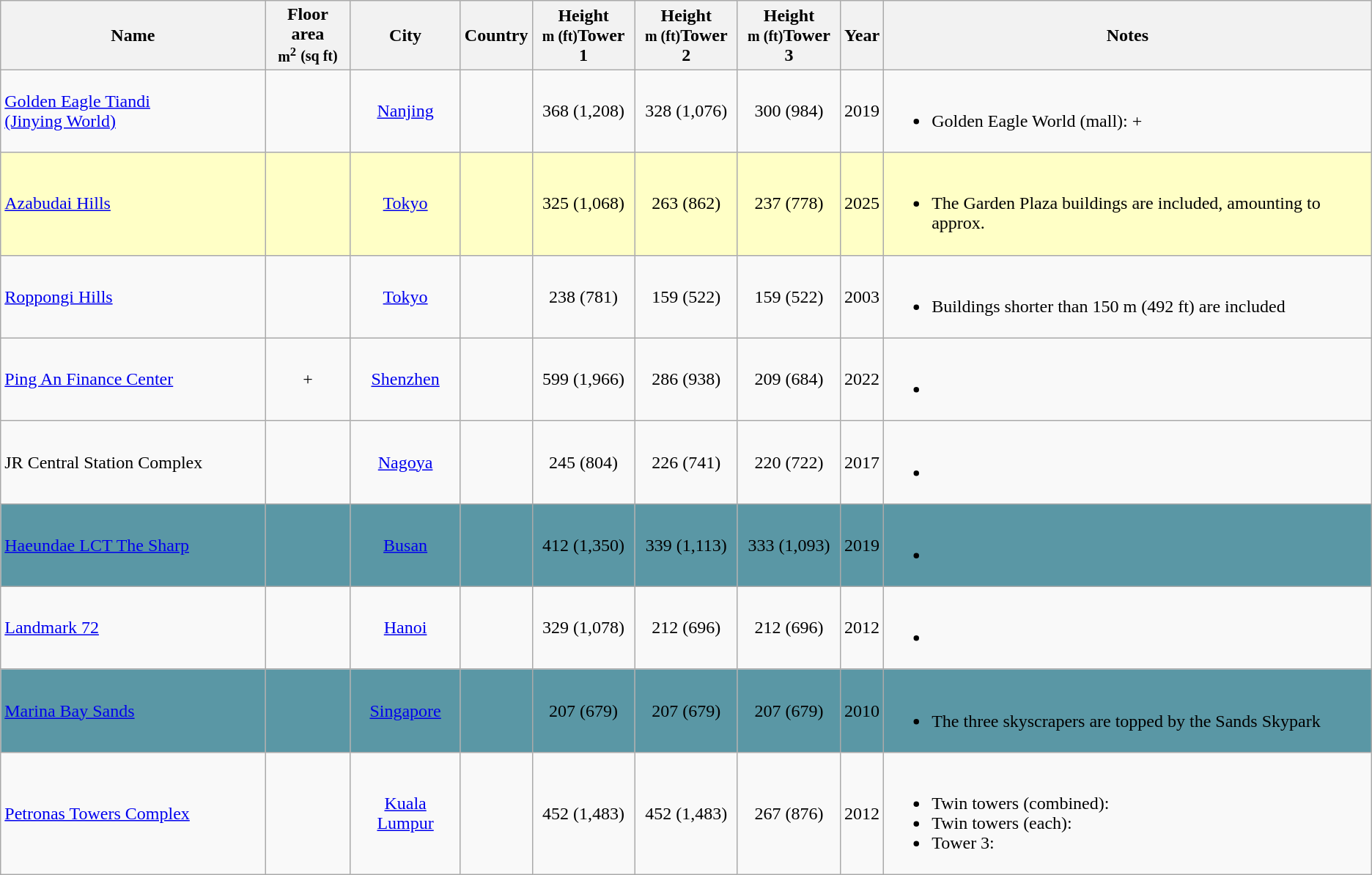<table class="wikitable sortable" style="text-align:center">
<tr>
<th scope="col">Name</th>
<th scope="col">Floor area<br><small>m<sup>2</sup></small> <small>(sq ft)</small></th>
<th scope="col">City</th>
<th scope="col">Country</th>
<th scope="col">Height<br><small>m (ft)</small>Tower 1</th>
<th>Height<br><small>m (ft)</small>Tower 2</th>
<th>Height<br><small>m (ft)</small>Tower 3</th>
<th scope="col">Year</th>
<th scope="col" class="unsortable">Notes</th>
</tr>
<tr>
<td align="left"><a href='#'>Golden Eagle Tiandi (Jinying World)</a></td>
<td></td>
<td><a href='#'>Nanjing</a></td>
<td></td>
<td>368 (1,208)</td>
<td>328 (1,076)</td>
<td>300 (984)</td>
<td>2019</td>
<td align="left"><br><ul><li>Golden Eagle World (mall): +</li></ul></td>
</tr>
<tr style="background:#FFFFC6;">
<td align="left"><a href='#'>Azabudai Hills</a></td>
<td></td>
<td><a href='#'>Tokyo</a></td>
<td></td>
<td>325 (1,068)</td>
<td>263 (862)</td>
<td>237 (778)</td>
<td>2025</td>
<td align="left"><br><ul><li>The Garden Plaza buildings are included, amounting to approx. </li></ul></td>
</tr>
<tr>
<td align="left"><a href='#'>Roppongi Hills</a></td>
<td></td>
<td><a href='#'>Tokyo</a></td>
<td></td>
<td>238 (781)</td>
<td>159 (522)</td>
<td>159 (522)</td>
<td>2003</td>
<td align="left"><br><ul><li>Buildings shorter than 150 m (492 ft) are included</li></ul></td>
</tr>
<tr>
<td align="left"><a href='#'>Ping An Finance Center</a></td>
<td>+</td>
<td><a href='#'>Shenzhen</a></td>
<td></td>
<td>599 (1,966)</td>
<td>286 (938)</td>
<td>209 (684)</td>
<td>2022</td>
<td align="left"><br><ul><li></li></ul></td>
</tr>
<tr>
<td align="left">JR Central Station Complex</td>
<td></td>
<td><a href='#'>Nagoya</a></td>
<td></td>
<td>245 (804)</td>
<td>226 (741)</td>
<td>220 (722)</td>
<td>2017</td>
<td align="left"><br><ul><li></li></ul></td>
</tr>
<tr style="background:#5A97A5;">
<td align="left"><a href='#'>Haeundae LCT The Sharp</a></td>
<td></td>
<td><a href='#'>Busan</a></td>
<td></td>
<td>412 (1,350)</td>
<td>339 (1,113)</td>
<td>333 (1,093)</td>
<td>2019</td>
<td align="left"><br><ul><li></li></ul></td>
</tr>
<tr>
<td align="left"><a href='#'>Landmark 72</a></td>
<td></td>
<td><a href='#'>Hanoi</a></td>
<td></td>
<td>329 (1,078)</td>
<td>212 (696)</td>
<td>212 (696)</td>
<td>2012</td>
<td align="left"><br><ul><li></li></ul></td>
</tr>
<tr style="background:#5A97A5;">
<td align="left"><a href='#'>Marina Bay Sands</a></td>
<td></td>
<td><a href='#'>Singapore</a></td>
<td></td>
<td>207 (679)</td>
<td>207 (679)</td>
<td>207 (679)</td>
<td>2010</td>
<td align="left"><br><ul><li>The three skyscrapers are topped by the Sands Skypark</li></ul></td>
</tr>
<tr>
<td align="left"><a href='#'>Petronas Towers Complex</a></td>
<td></td>
<td><a href='#'>Kuala Lumpur</a></td>
<td></td>
<td>452 (1,483)</td>
<td>452 (1,483)</td>
<td>267 (876)</td>
<td>2012</td>
<td align="left"><br><ul><li>Twin towers (combined): </li><li>Twin towers (each): </li><li>Tower 3: </li></ul></td>
</tr>
</table>
